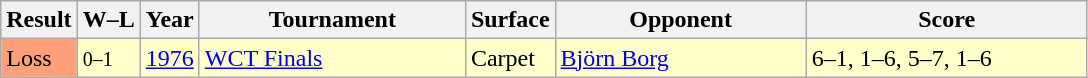<table class="sortable wikitable">
<tr>
<th>Result</th>
<th>W–L</th>
<th>Year</th>
<th style="width:170px">Tournament</th>
<th>Surface</th>
<th style="width:160px">Opponent</th>
<th style="width:180px" class="unsortable">Score</th>
</tr>
<tr style="background:#ffc;">
<td style="background:#ffa07a;">Loss</td>
<td><small>0–1</small></td>
<td><a href='#'>1976</a></td>
<td><a href='#'>WCT Finals</a></td>
<td>Carpet</td>
<td> <a href='#'>Björn Borg</a></td>
<td>6–1, 1–6, 5–7, 1–6</td>
</tr>
</table>
